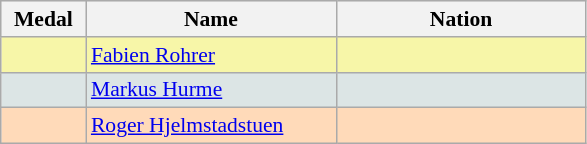<table class=wikitable style="border:1px solid #AAAAAA;font-size:90%">
<tr bgcolor="#E4E4E4">
<th width=50>Medal</th>
<th width=160>Name</th>
<th width=160>Nation</th>
</tr>
<tr bgcolor="#F7F6A8">
<td align="center"></td>
<td><a href='#'>Fabien Rohrer</a></td>
<td></td>
</tr>
<tr bgcolor="#DCE5E5">
<td align="center"></td>
<td><a href='#'>Markus Hurme</a></td>
<td></td>
</tr>
<tr bgcolor="#FFDAB9">
<td align="center"></td>
<td><a href='#'>Roger Hjelmstadstuen</a></td>
<td></td>
</tr>
</table>
